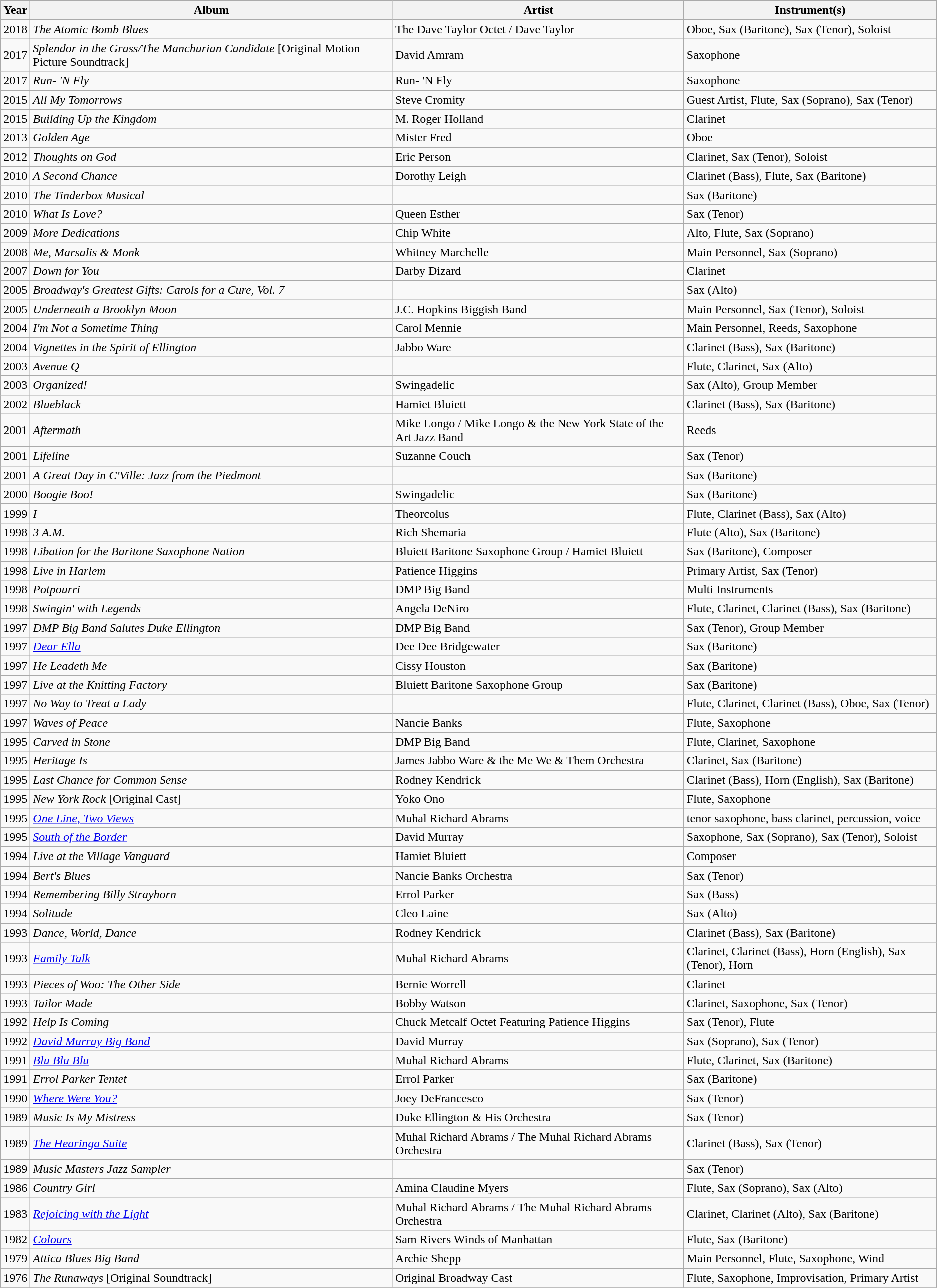<table class="wikitable">
<tr>
<th>Year</th>
<th>Album</th>
<th>Artist</th>
<th>Instrument(s)</th>
</tr>
<tr>
<td>2018</td>
<td><em>The Atomic Bomb Blues</em></td>
<td>The Dave Taylor Octet / Dave Taylor</td>
<td>Oboe, Sax (Baritone), Sax (Tenor), Soloist</td>
</tr>
<tr>
<td>2017</td>
<td><em>Splendor in the Grass/The Manchurian Candidate</em> [Original Motion Picture Soundtrack]</td>
<td>David Amram</td>
<td>Saxophone</td>
</tr>
<tr>
<td>2017</td>
<td><em>Run- 'N Fly</em></td>
<td>Run- 'N Fly</td>
<td>Saxophone</td>
</tr>
<tr>
<td>2015</td>
<td><em>All My Tomorrows</em></td>
<td>Steve Cromity</td>
<td>Guest Artist, Flute, Sax (Soprano), Sax (Tenor)</td>
</tr>
<tr>
<td>2015</td>
<td><em>Building Up the Kingdom</em></td>
<td>M. Roger Holland</td>
<td>Clarinet</td>
</tr>
<tr>
<td>2013</td>
<td><em>Golden Age</em></td>
<td>Mister Fred</td>
<td>Oboe</td>
</tr>
<tr>
<td>2012</td>
<td><em>Thoughts on God</em></td>
<td>Eric Person</td>
<td>Clarinet, Sax (Tenor), Soloist</td>
</tr>
<tr>
<td>2010</td>
<td><em>A Second Chance</em></td>
<td>Dorothy Leigh</td>
<td>Clarinet (Bass), Flute, Sax (Baritone)</td>
</tr>
<tr>
<td>2010</td>
<td><em>The Tinderbox Musical</em></td>
<td></td>
<td>Sax (Baritone)</td>
</tr>
<tr>
<td>2010</td>
<td><em>What Is Love?</em></td>
<td>Queen Esther</td>
<td>Sax (Tenor)</td>
</tr>
<tr>
<td>2009</td>
<td><em>More Dedications</em></td>
<td>Chip White</td>
<td>Alto, Flute, Sax (Soprano)</td>
</tr>
<tr>
<td>2008</td>
<td><em>Me, Marsalis & Monk</em></td>
<td>Whitney Marchelle</td>
<td>Main Personnel, Sax (Soprano)</td>
</tr>
<tr>
<td>2007</td>
<td><em>Down for You</em></td>
<td>Darby Dizard</td>
<td>Clarinet</td>
</tr>
<tr>
<td>2005</td>
<td><em>Broadway's Greatest Gifts: Carols for a Cure, Vol. 7</em></td>
<td></td>
<td>Sax (Alto)</td>
</tr>
<tr>
<td>2005</td>
<td><em>Underneath a Brooklyn Moon</em></td>
<td>J.C. Hopkins Biggish Band</td>
<td>Main Personnel, Sax (Tenor), Soloist</td>
</tr>
<tr>
<td>2004</td>
<td><em>I'm Not a Sometime Thing</em></td>
<td>Carol Mennie</td>
<td>Main Personnel, Reeds, Saxophone</td>
</tr>
<tr>
<td>2004</td>
<td><em>Vignettes in the Spirit of Ellington</em></td>
<td>Jabbo Ware</td>
<td>Clarinet (Bass), Sax (Baritone)</td>
</tr>
<tr>
<td>2003</td>
<td><em>Avenue Q</em></td>
<td></td>
<td>Flute, Clarinet, Sax (Alto)</td>
</tr>
<tr>
<td>2003</td>
<td><em>Organized!</em></td>
<td>Swingadelic</td>
<td>Sax (Alto), Group Member</td>
</tr>
<tr>
<td>2002</td>
<td><em>Blueblack</em></td>
<td>Hamiet Bluiett</td>
<td>Clarinet (Bass), Sax (Baritone)</td>
</tr>
<tr>
<td>2001</td>
<td><em>Aftermath</em></td>
<td>Mike Longo / Mike Longo & the New York State of the Art Jazz Band</td>
<td>Reeds</td>
</tr>
<tr>
<td>2001</td>
<td><em>Lifeline</em></td>
<td>Suzanne Couch</td>
<td>Sax (Tenor)</td>
</tr>
<tr>
<td>2001</td>
<td><em>A Great Day in C'Ville: Jazz from the Piedmont</em></td>
<td></td>
<td>Sax (Baritone)</td>
</tr>
<tr>
<td>2000</td>
<td><em>Boogie Boo!</em></td>
<td>Swingadelic</td>
<td>Sax (Baritone)</td>
</tr>
<tr>
<td>1999</td>
<td><em>I</em></td>
<td>Theorcolus</td>
<td>Flute, Clarinet (Bass), Sax (Alto)</td>
</tr>
<tr>
<td>1998</td>
<td><em>3 A.M.</em></td>
<td>Rich Shemaria</td>
<td>Flute (Alto), Sax (Baritone)</td>
</tr>
<tr>
<td>1998</td>
<td><em>Libation for the Baritone Saxophone Nation</em></td>
<td>Bluiett Baritone Saxophone Group / Hamiet Bluiett</td>
<td>Sax (Baritone), Composer</td>
</tr>
<tr>
<td>1998</td>
<td><em>Live in Harlem</em></td>
<td>Patience Higgins</td>
<td>Primary Artist, Sax (Tenor)</td>
</tr>
<tr>
<td>1998</td>
<td><em>Potpourri</em></td>
<td>DMP Big Band</td>
<td>Multi Instruments</td>
</tr>
<tr>
<td>1998</td>
<td><em>Swingin' with Legends</em></td>
<td>Angela DeNiro</td>
<td>Flute, Clarinet, Clarinet (Bass), Sax (Baritone)</td>
</tr>
<tr>
<td>1997</td>
<td><em>DMP Big Band Salutes Duke Ellington</em></td>
<td>DMP Big Band</td>
<td>Sax (Tenor), Group Member</td>
</tr>
<tr>
<td>1997</td>
<td><em><a href='#'>Dear Ella</a></em></td>
<td>Dee Dee Bridgewater</td>
<td>Sax (Baritone)</td>
</tr>
<tr>
<td>1997</td>
<td><em>He Leadeth Me</em></td>
<td>Cissy Houston</td>
<td>Sax (Baritone)</td>
</tr>
<tr>
<td>1997</td>
<td><em>Live at the Knitting Factory</em></td>
<td>Bluiett Baritone Saxophone Group</td>
<td>Sax (Baritone)</td>
</tr>
<tr>
<td>1997</td>
<td><em>No Way to Treat a Lady</em></td>
<td></td>
<td>Flute, Clarinet, Clarinet (Bass), Oboe, Sax (Tenor)</td>
</tr>
<tr>
<td>1997</td>
<td><em>Waves of Peace</em></td>
<td>Nancie Banks</td>
<td>Flute, Saxophone</td>
</tr>
<tr>
<td>1995</td>
<td><em>Carved in Stone</em></td>
<td>DMP Big Band</td>
<td>Flute, Clarinet, Saxophone</td>
</tr>
<tr>
<td>1995</td>
<td><em>Heritage Is</em></td>
<td>James Jabbo Ware & the Me We & Them Orchestra</td>
<td>Clarinet, Sax (Baritone)</td>
</tr>
<tr>
<td>1995</td>
<td><em>Last Chance for Common Sense</em></td>
<td>Rodney Kendrick</td>
<td>Clarinet (Bass), Horn (English), Sax (Baritone)</td>
</tr>
<tr>
<td>1995</td>
<td><em>New York Rock</em> [Original Cast]</td>
<td>Yoko Ono</td>
<td>Flute, Saxophone</td>
</tr>
<tr>
<td>1995</td>
<td><em><a href='#'>One Line, Two Views</a></em></td>
<td>Muhal Richard Abrams</td>
<td>tenor saxophone, bass clarinet, percussion, voice</td>
</tr>
<tr>
<td>1995</td>
<td><em><a href='#'>South of the Border</a></em></td>
<td>David Murray</td>
<td>Saxophone, Sax (Soprano), Sax (Tenor), Soloist</td>
</tr>
<tr>
<td>1994</td>
<td><em>Live at the Village Vanguard</em></td>
<td>Hamiet Bluiett</td>
<td>Composer</td>
</tr>
<tr>
<td>1994</td>
<td><em>Bert's Blues</em></td>
<td>Nancie Banks Orchestra</td>
<td>Sax (Tenor)</td>
</tr>
<tr>
<td>1994</td>
<td><em>Remembering Billy Strayhorn</em></td>
<td>Errol Parker</td>
<td>Sax (Bass)</td>
</tr>
<tr>
<td>1994</td>
<td><em>Solitude</em></td>
<td>Cleo Laine</td>
<td>Sax (Alto)</td>
</tr>
<tr>
<td>1993</td>
<td><em>Dance, World, Dance</em></td>
<td>Rodney Kendrick</td>
<td>Clarinet (Bass), Sax (Baritone)</td>
</tr>
<tr>
<td>1993</td>
<td><em><a href='#'>Family Talk</a></em></td>
<td>Muhal Richard Abrams</td>
<td>Clarinet, Clarinet (Bass), Horn (English), Sax (Tenor), Horn</td>
</tr>
<tr>
<td>1993</td>
<td><em>Pieces of Woo: The Other Side</em></td>
<td>Bernie Worrell</td>
<td>Clarinet</td>
</tr>
<tr>
<td>1993</td>
<td><em>Tailor Made</em></td>
<td>Bobby Watson</td>
<td>Clarinet, Saxophone, Sax (Tenor)</td>
</tr>
<tr>
<td>1992</td>
<td><em>Help Is Coming</em></td>
<td>Chuck Metcalf Octet Featuring Patience Higgins</td>
<td>Sax (Tenor), Flute</td>
</tr>
<tr>
<td>1992</td>
<td><em><a href='#'>David Murray Big Band</a></em></td>
<td>David Murray</td>
<td>Sax (Soprano), Sax (Tenor)</td>
</tr>
<tr>
<td>1991</td>
<td><em><a href='#'>Blu Blu Blu</a></em></td>
<td>Muhal Richard Abrams</td>
<td>Flute, Clarinet, Sax (Baritone)</td>
</tr>
<tr>
<td>1991</td>
<td><em>Errol Parker Tentet</em></td>
<td>Errol Parker</td>
<td>Sax (Baritone)</td>
</tr>
<tr>
<td>1990</td>
<td><em><a href='#'>Where Were You?</a></em></td>
<td>Joey DeFrancesco</td>
<td>Sax (Tenor)</td>
</tr>
<tr>
<td>1989</td>
<td><em>Music Is My Mistress</em></td>
<td>Duke Ellington & His Orchestra</td>
<td>Sax (Tenor)</td>
</tr>
<tr>
<td>1989</td>
<td><em><a href='#'>The Hearinga Suite</a></em></td>
<td>Muhal Richard Abrams / The Muhal Richard Abrams Orchestra</td>
<td>Clarinet (Bass), Sax (Tenor)</td>
</tr>
<tr>
<td>1989</td>
<td><em>Music Masters Jazz Sampler</em></td>
<td></td>
<td>Sax (Tenor)</td>
</tr>
<tr>
<td>1986</td>
<td><em>Country Girl</em></td>
<td>Amina Claudine Myers</td>
<td>Flute, Sax (Soprano), Sax (Alto)</td>
</tr>
<tr>
<td>1983</td>
<td><em><a href='#'>Rejoicing with the Light</a></em></td>
<td>Muhal Richard Abrams / The Muhal Richard Abrams Orchestra</td>
<td>Clarinet, Clarinet (Alto), Sax (Baritone)</td>
</tr>
<tr>
<td>1982</td>
<td><em><a href='#'>Colours</a></em></td>
<td>Sam Rivers Winds of Manhattan</td>
<td>Flute, Sax (Baritone)</td>
</tr>
<tr>
<td>1979</td>
<td><em>Attica Blues Big Band</em></td>
<td>Archie Shepp</td>
<td>Main Personnel, Flute, Saxophone, Wind</td>
</tr>
<tr>
<td>1976</td>
<td><em>The Runaways</em> [Original Soundtrack]</td>
<td>Original Broadway Cast</td>
<td>Flute, Saxophone, Improvisation, Primary Artist</td>
</tr>
<tr>
</tr>
</table>
